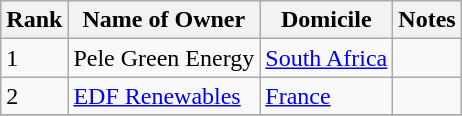<table class="wikitable sortable" style="margin: 0.5em auto">
<tr>
<th>Rank</th>
<th>Name of Owner</th>
<th>Domicile</th>
<th>Notes</th>
</tr>
<tr>
<td>1</td>
<td>Pele Green Energy</td>
<td><a href='#'>South Africa</a></td>
<td></td>
</tr>
<tr>
<td>2</td>
<td><a href='#'>EDF Renewables</a></td>
<td><a href='#'>France</a></td>
<td></td>
</tr>
<tr>
</tr>
</table>
